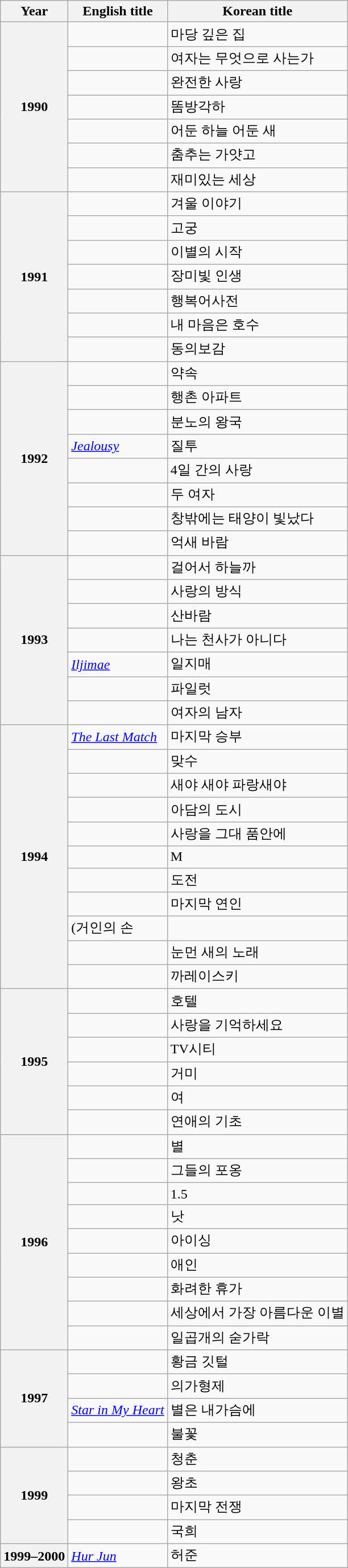<table class="wikitable sortable plainrowheaders">
<tr>
<th scope="col">Year</th>
<th scope="col">English title</th>
<th scope="col">Korean title</th>
</tr>
<tr>
<th scope="row" rowspan="7">1990</th>
<td><em></em></td>
<td>마당 깊은 집</td>
</tr>
<tr>
<td><em></em></td>
<td>여자는 무엇으로 사는가</td>
</tr>
<tr>
<td><em></em></td>
<td>완전한 사랑</td>
</tr>
<tr>
<td><em></em></td>
<td>똠방각하</td>
</tr>
<tr>
<td><em></em></td>
<td>어둔 하늘 어둔 새</td>
</tr>
<tr>
<td><em></em></td>
<td>춤추는 가얏고</td>
</tr>
<tr>
<td><em></em></td>
<td>재미있는 세상</td>
</tr>
<tr>
<th scope="row" rowspan="7">1991</th>
<td><em></em></td>
<td>겨울 이야기</td>
</tr>
<tr>
<td><em></em></td>
<td>고궁</td>
</tr>
<tr>
<td><em></em></td>
<td>이별의 시작</td>
</tr>
<tr>
<td><em></em></td>
<td>장미빛 인생</td>
</tr>
<tr>
<td><em></em></td>
<td>행복어사전</td>
</tr>
<tr>
<td><em></em></td>
<td>내 마음은 호수</td>
</tr>
<tr>
<td><em></em></td>
<td>동의보감</td>
</tr>
<tr>
<th scope="row" rowspan="8">1992</th>
<td><em></em></td>
<td>약속</td>
</tr>
<tr>
<td><em></em></td>
<td>행촌 아파트</td>
</tr>
<tr>
<td><em></em></td>
<td>분노의 왕국</td>
</tr>
<tr>
<td><em><a href='#'>Jealousy</a></em></td>
<td>질투</td>
</tr>
<tr>
<td><em></em></td>
<td>4일 간의 사랑</td>
</tr>
<tr>
<td><em></em></td>
<td>두 여자</td>
</tr>
<tr>
<td><em></em></td>
<td>창밖에는 태양이 빛났다</td>
</tr>
<tr>
<td><em></em></td>
<td>억새 바람</td>
</tr>
<tr>
<th scope="row" rowspan="7">1993</th>
<td><em></em></td>
<td>걸어서 하늘까</td>
</tr>
<tr>
<td><em></em></td>
<td>사랑의 방식</td>
</tr>
<tr>
<td><em></em></td>
<td>산바람</td>
</tr>
<tr>
<td><em></em></td>
<td>나는 천사가 아니다</td>
</tr>
<tr>
<td><em><a href='#'>Iljimae</a></em></td>
<td>일지매</td>
</tr>
<tr>
<td><em></em></td>
<td>파일럿</td>
</tr>
<tr>
<td><em></em></td>
<td>여자의 남자</td>
</tr>
<tr>
<th scope="row" rowspan="11">1994</th>
<td><em><a href='#'>The Last Match</a></em></td>
<td>마지막 승부</td>
</tr>
<tr>
<td><em></em></td>
<td>맞수</td>
</tr>
<tr>
<td><em></em></td>
<td>새야 새야 파랑새야</td>
</tr>
<tr>
<td><em></em></td>
<td>아담의 도시</td>
</tr>
<tr>
<td><em></em></td>
<td>사랑을 그대 품안에</td>
</tr>
<tr>
<td><em></em></td>
<td>M</td>
</tr>
<tr>
<td><em></em></td>
<td>도전</td>
</tr>
<tr>
<td><em></em></td>
<td>마지막 연인</td>
</tr>
<tr>
<td><em></em> (거인의 손</td>
</tr>
<tr>
<td><em></em></td>
<td>눈먼 새의 노래</td>
</tr>
<tr>
<td><em></em></td>
<td>까레이스키</td>
</tr>
<tr>
<th scope="row" rowspan="6">1995</th>
<td><em></em></td>
<td>호텔</td>
</tr>
<tr>
<td><em></em></td>
<td>사랑을 기억하세요</td>
</tr>
<tr>
<td><em></em></td>
<td>TV시티</td>
</tr>
<tr>
<td><em></em></td>
<td>거미</td>
</tr>
<tr>
<td><em></em></td>
<td>여</td>
</tr>
<tr>
<td><em></em></td>
<td>연애의 기초</td>
</tr>
<tr>
<th scope="row" rowspan="9">1996</th>
<td><em></em></td>
<td>별</td>
</tr>
<tr>
<td><em></em></td>
<td>그들의 포옹</td>
</tr>
<tr>
<td><em></em></td>
<td>1.5</td>
</tr>
<tr>
<td><em></em></td>
<td>낫</td>
</tr>
<tr>
<td><em></em></td>
<td>아이싱</td>
</tr>
<tr>
<td><em></em></td>
<td>애인</td>
</tr>
<tr>
<td><em></em></td>
<td>화려한 휴가</td>
</tr>
<tr>
<td><em></em></td>
<td>세상에서 가장 아름다운 이별</td>
</tr>
<tr>
<td><em></em></td>
<td>일곱개의 숟가락</td>
</tr>
<tr>
<th scope="row" rowspan="4">1997</th>
<td><em></em></td>
<td>황금 깃털</td>
</tr>
<tr>
<td><em></em></td>
<td>의가형제</td>
</tr>
<tr>
<td><em><a href='#'>Star in My Heart</a></em></td>
<td>별은 내가슴에</td>
</tr>
<tr>
<td><em></em></td>
<td>불꽃</td>
</tr>
<tr>
<th scope="row" rowspan="4">1999</th>
<td><em></em></td>
<td>청춘</td>
</tr>
<tr>
<td><em></em></td>
<td>왕초</td>
</tr>
<tr>
<td><em></em></td>
<td>마지막 전쟁</td>
</tr>
<tr>
<td><em></em></td>
<td>국희</td>
</tr>
<tr>
<th scope="row">1999–2000</th>
<td><em><a href='#'>Hur Jun</a></em></td>
<td>허준</td>
</tr>
</table>
